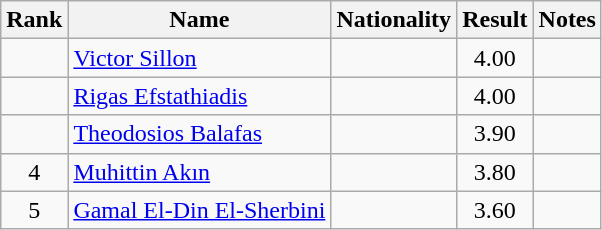<table class="wikitable sortable" style="text-align:center">
<tr>
<th>Rank</th>
<th>Name</th>
<th>Nationality</th>
<th>Result</th>
<th>Notes</th>
</tr>
<tr>
<td></td>
<td align=left><a href='#'>Victor Sillon</a></td>
<td align=left></td>
<td>4.00</td>
<td></td>
</tr>
<tr>
<td></td>
<td align=left><a href='#'>Rigas Efstathiadis</a></td>
<td align=left></td>
<td>4.00</td>
<td></td>
</tr>
<tr>
<td></td>
<td align=left><a href='#'>Theodosios Balafas</a></td>
<td align=left></td>
<td>3.90</td>
<td></td>
</tr>
<tr>
<td>4</td>
<td align=left><a href='#'>Muhittin Akın</a></td>
<td align=left></td>
<td>3.80</td>
<td></td>
</tr>
<tr>
<td>5</td>
<td align=left><a href='#'>Gamal El-Din El-Sherbini</a></td>
<td align=left></td>
<td>3.60</td>
<td></td>
</tr>
</table>
